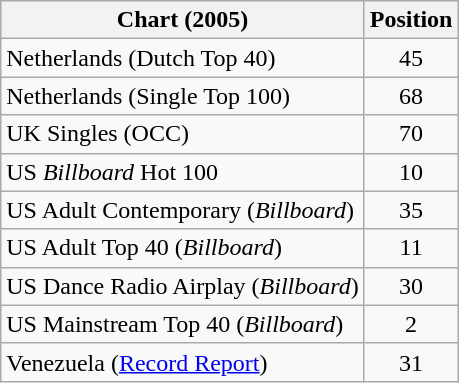<table class="wikitable sortable">
<tr>
<th>Chart (2005)</th>
<th>Position</th>
</tr>
<tr>
<td>Netherlands (Dutch Top 40)</td>
<td align="center">45</td>
</tr>
<tr>
<td>Netherlands (Single Top 100)</td>
<td align="center">68</td>
</tr>
<tr>
<td>UK Singles (OCC)</td>
<td align="center">70</td>
</tr>
<tr>
<td>US <em>Billboard</em> Hot 100</td>
<td align="center">10</td>
</tr>
<tr>
<td>US Adult Contemporary (<em>Billboard</em>)</td>
<td align="center">35</td>
</tr>
<tr>
<td>US Adult Top 40 (<em>Billboard</em>)</td>
<td align="center">11</td>
</tr>
<tr>
<td>US Dance Radio Airplay (<em>Billboard</em>)</td>
<td align="center">30</td>
</tr>
<tr>
<td>US Mainstream Top 40 (<em>Billboard</em>)</td>
<td align="center">2</td>
</tr>
<tr>
<td>Venezuela (<a href='#'>Record Report</a>)</td>
<td align="center">31</td>
</tr>
</table>
